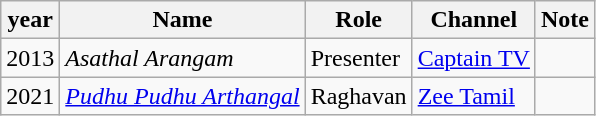<table class="wikitable">
<tr>
<th>year</th>
<th>Name</th>
<th>Role</th>
<th>Channel</th>
<th>Note</th>
</tr>
<tr>
<td>2013</td>
<td><em>Asathal Arangam</em></td>
<td>Presenter</td>
<td><a href='#'>Captain TV</a></td>
<td></td>
</tr>
<tr>
<td>2021</td>
<td><em><a href='#'>Pudhu Pudhu Arthangal</a></em></td>
<td>Raghavan</td>
<td><a href='#'>Zee Tamil</a></td>
<td></td>
</tr>
</table>
